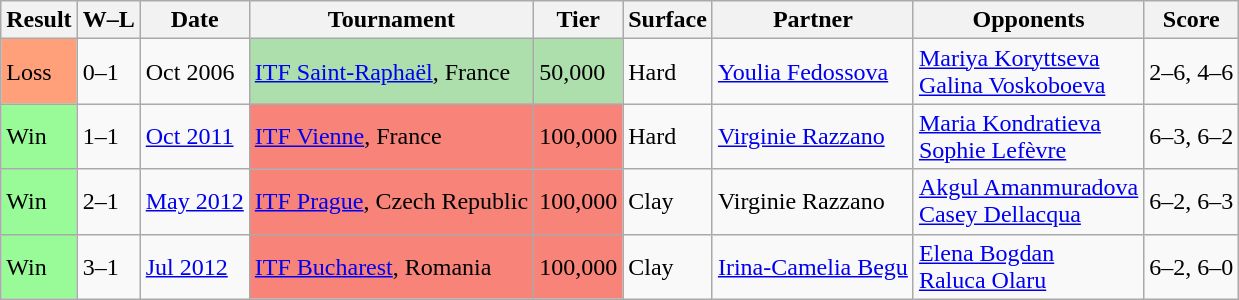<table class="sortable wikitable">
<tr>
<th>Result</th>
<th class="unsortable">W–L</th>
<th>Date</th>
<th>Tournament</th>
<th>Tier</th>
<th>Surface</th>
<th>Partner</th>
<th>Opponents</th>
<th class="unsortable">Score</th>
</tr>
<tr>
<td bgcolor="#ffa07a">Loss</td>
<td>0–1</td>
<td>Oct 2006</td>
<td bgcolor="#addfad"><a href='#'>ITF Saint-Raphaël</a>, France</td>
<td bgcolor="#addfad">50,000</td>
<td>Hard</td>
<td> <a href='#'>Youlia Fedossova</a></td>
<td> <a href='#'>Mariya Koryttseva</a> <br>  <a href='#'>Galina Voskoboeva</a></td>
<td>2–6, 4–6</td>
</tr>
<tr>
<td bgcolor="#98FB98">Win</td>
<td>1–1</td>
<td><a href='#'>Oct 2011</a></td>
<td bgcolor="#f88379"><a href='#'>ITF Vienne</a>, France</td>
<td bgcolor="#f88379">100,000</td>
<td>Hard</td>
<td> <a href='#'>Virginie Razzano</a></td>
<td> <a href='#'>Maria Kondratieva</a> <br>  <a href='#'>Sophie Lefèvre</a></td>
<td>6–3, 6–2</td>
</tr>
<tr>
<td bgcolor="#98FB98">Win</td>
<td>2–1</td>
<td><a href='#'>May 2012</a></td>
<td bgcolor="#f88379"><a href='#'>ITF Prague</a>, Czech Republic</td>
<td bgcolor="#f88379">100,000</td>
<td>Clay</td>
<td> Virginie Razzano</td>
<td> <a href='#'>Akgul Amanmuradova</a> <br>  <a href='#'>Casey Dellacqua</a></td>
<td>6–2, 6–3</td>
</tr>
<tr>
<td bgcolor="#98FB98">Win</td>
<td>3–1</td>
<td><a href='#'>Jul 2012</a></td>
<td bgcolor="#f88379"><a href='#'>ITF Bucharest</a>, Romania</td>
<td bgcolor="#f88379">100,000</td>
<td>Clay</td>
<td> <a href='#'>Irina-Camelia Begu</a></td>
<td> <a href='#'>Elena Bogdan</a> <br>  <a href='#'>Raluca Olaru</a></td>
<td>6–2, 6–0</td>
</tr>
</table>
